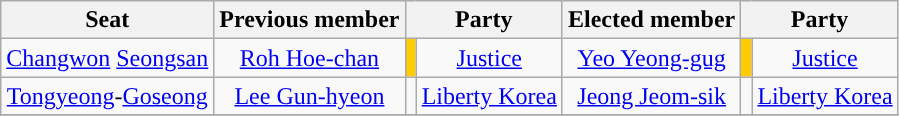<table class="wikitable sortable" style="text-align:center">
<tr style="text-align:center">
<th>Seat</th>
<th>Previous member</th>
<th colspan="2">Party</th>
<th>Elected member</th>
<th colspan="2">Party</th>
</tr>
<tr>
<td><a href='#'>Changwon</a> <a href='#'>Seongsan</a></td>
<td><a href='#'>Roh Hoe-chan</a></td>
<td style="background-color:#FFCC00"></td>
<td><a href='#'>Justice</a></td>
<td><a href='#'>Yeo Yeong-gug</a></td>
<td style="background-color:#FFCC00"></td>
<td><a href='#'>Justice</a></td>
</tr>
<tr>
<td><a href='#'>Tongyeong</a>-<a href='#'>Goseong</a></td>
<td><a href='#'>Lee Gun-hyeon</a></td>
<td style="background-color:"></td>
<td><a href='#'>Liberty Korea</a></td>
<td><a href='#'>Jeong Jeom-sik</a></td>
<td style="background-color:"></td>
<td><a href='#'>Liberty Korea</a></td>
</tr>
<tr>
</tr>
</table>
